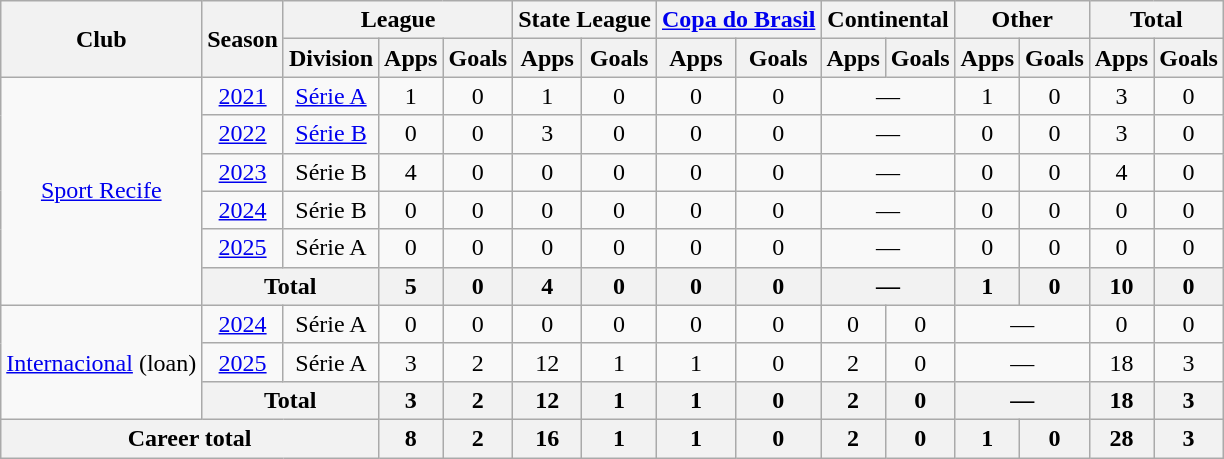<table class="wikitable" style="text-align: center">
<tr>
<th rowspan="2">Club</th>
<th rowspan="2">Season</th>
<th colspan="3">League</th>
<th colspan="2">State League</th>
<th colspan="2"><a href='#'>Copa do Brasil</a></th>
<th colspan="2">Continental</th>
<th colspan="2">Other</th>
<th colspan="2">Total</th>
</tr>
<tr>
<th>Division</th>
<th>Apps</th>
<th>Goals</th>
<th>Apps</th>
<th>Goals</th>
<th>Apps</th>
<th>Goals</th>
<th>Apps</th>
<th>Goals</th>
<th>Apps</th>
<th>Goals</th>
<th>Apps</th>
<th>Goals</th>
</tr>
<tr>
<td rowspan="6"><a href='#'>Sport Recife</a></td>
<td><a href='#'>2021</a></td>
<td><a href='#'>Série A</a></td>
<td>1</td>
<td>0</td>
<td>1</td>
<td>0</td>
<td>0</td>
<td>0</td>
<td colspan="2">—</td>
<td>1</td>
<td>0</td>
<td>3</td>
<td>0</td>
</tr>
<tr>
<td><a href='#'>2022</a></td>
<td><a href='#'>Série B</a></td>
<td>0</td>
<td>0</td>
<td>3</td>
<td>0</td>
<td>0</td>
<td>0</td>
<td colspan="2">—</td>
<td>0</td>
<td>0</td>
<td>3</td>
<td>0</td>
</tr>
<tr>
<td><a href='#'>2023</a></td>
<td>Série B</td>
<td>4</td>
<td>0</td>
<td>0</td>
<td>0</td>
<td>0</td>
<td>0</td>
<td colspan="2">—</td>
<td>0</td>
<td>0</td>
<td>4</td>
<td>0</td>
</tr>
<tr>
<td><a href='#'>2024</a></td>
<td>Série B</td>
<td>0</td>
<td>0</td>
<td>0</td>
<td>0</td>
<td>0</td>
<td>0</td>
<td colspan="2">—</td>
<td>0</td>
<td>0</td>
<td>0</td>
<td>0</td>
</tr>
<tr>
<td><a href='#'>2025</a></td>
<td>Série A</td>
<td>0</td>
<td>0</td>
<td>0</td>
<td>0</td>
<td>0</td>
<td>0</td>
<td colspan="2">—</td>
<td>0</td>
<td>0</td>
<td>0</td>
<td>0</td>
</tr>
<tr>
<th colspan="2">Total</th>
<th>5</th>
<th>0</th>
<th>4</th>
<th>0</th>
<th>0</th>
<th>0</th>
<th colspan="2">—</th>
<th>1</th>
<th>0</th>
<th>10</th>
<th>0</th>
</tr>
<tr>
<td rowspan="3"><a href='#'>Internacional</a> (loan)</td>
<td><a href='#'>2024</a></td>
<td>Série A</td>
<td>0</td>
<td>0</td>
<td>0</td>
<td>0</td>
<td>0</td>
<td>0</td>
<td>0</td>
<td>0</td>
<td colspan="2">—</td>
<td>0</td>
<td>0</td>
</tr>
<tr>
<td><a href='#'>2025</a></td>
<td>Série A</td>
<td>3</td>
<td>2</td>
<td>12</td>
<td>1</td>
<td>1</td>
<td>0</td>
<td>2</td>
<td>0</td>
<td colspan="2">—</td>
<td>18</td>
<td>3</td>
</tr>
<tr>
<th colspan="2">Total</th>
<th>3</th>
<th>2</th>
<th>12</th>
<th>1</th>
<th>1</th>
<th>0</th>
<th>2</th>
<th>0</th>
<th colspan="2">—</th>
<th>18</th>
<th>3</th>
</tr>
<tr>
<th colspan="3">Career total</th>
<th>8</th>
<th>2</th>
<th>16</th>
<th>1</th>
<th>1</th>
<th>0</th>
<th>2</th>
<th>0</th>
<th>1</th>
<th>0</th>
<th>28</th>
<th>3</th>
</tr>
</table>
